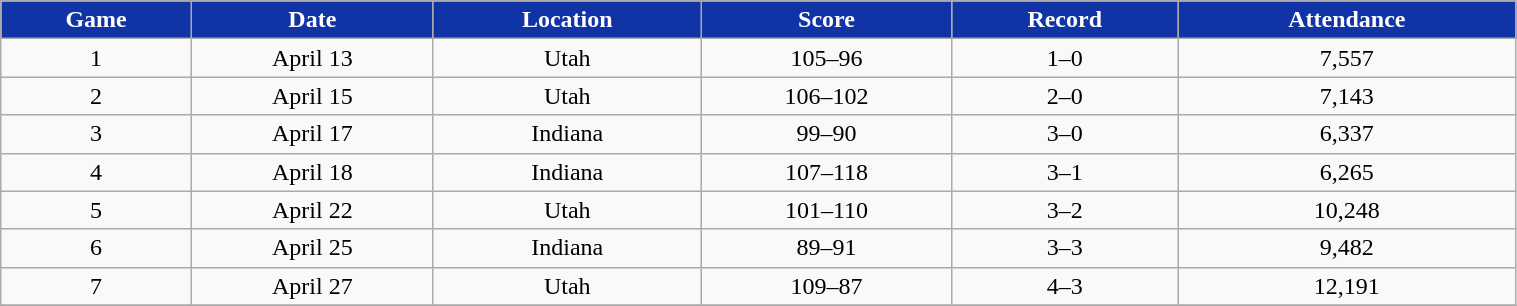<table class="wikitable" width="80%">
<tr align="center"  style="background:#1034A6;color:#FFFFFF;">
<td><strong>Game</strong></td>
<td><strong>Date</strong></td>
<td><strong>Location</strong></td>
<td><strong>Score</strong></td>
<td><strong>Record</strong></td>
<td><strong>Attendance</strong></td>
</tr>
<tr align="center" bgcolor="">
<td>1</td>
<td>April 13</td>
<td>Utah</td>
<td>105–96</td>
<td>1–0</td>
<td>7,557</td>
</tr>
<tr align="center" bgcolor="">
<td>2</td>
<td>April 15</td>
<td>Utah</td>
<td>106–102</td>
<td>2–0</td>
<td>7,143</td>
</tr>
<tr align="center" bgcolor="">
<td>3</td>
<td>April 17</td>
<td>Indiana</td>
<td>99–90</td>
<td>3–0</td>
<td>6,337</td>
</tr>
<tr align="center" bgcolor="">
<td>4</td>
<td>April 18</td>
<td>Indiana</td>
<td>107–118</td>
<td>3–1</td>
<td>6,265</td>
</tr>
<tr align="center" bgcolor="">
<td>5</td>
<td>April 22</td>
<td>Utah</td>
<td>101–110</td>
<td>3–2</td>
<td>10,248</td>
</tr>
<tr align="center" bgcolor="">
<td>6</td>
<td>April 25</td>
<td>Indiana</td>
<td>89–91</td>
<td>3–3</td>
<td>9,482</td>
</tr>
<tr align="center" bgcolor="">
<td>7</td>
<td>April 27</td>
<td>Utah</td>
<td>109–87</td>
<td>4–3</td>
<td>12,191</td>
</tr>
<tr align="center" bgcolor="">
</tr>
</table>
